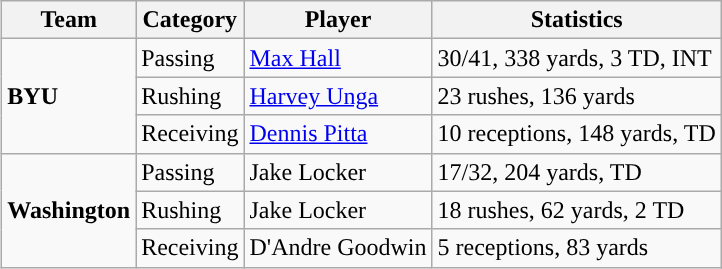<table class="wikitable" style="float: right;">
<tr>
<th>Team</th>
<th>Category</th>
<th>Player</th>
<th>Statistics</th>
</tr>
<tr>
<td rowspan=3><strong>BYU</strong></td>
<td>Passing</td>
<td><a href='#'>Max Hall</a></td>
<td>30/41, 338 yards, 3 TD, INT</td>
</tr>
<tr>
<td>Rushing</td>
<td><a href='#'>Harvey Unga</a></td>
<td>23 rushes, 136 yards</td>
</tr>
<tr>
<td>Receiving</td>
<td><a href='#'>Dennis Pitta</a></td>
<td>10 receptions, 148 yards, TD</td>
</tr>
<tr>
<td rowspan=3><strong>Washington</strong></td>
<td>Passing</td>
<td>Jake Locker</td>
<td>17/32, 204 yards, TD</td>
</tr>
<tr>
<td>Rushing</td>
<td>Jake Locker</td>
<td>18 rushes, 62 yards, 2 TD</td>
</tr>
<tr>
<td>Receiving</td>
<td>D'Andre Goodwin</td>
<td>5 receptions, 83 yards</td>
</tr>
</table>
